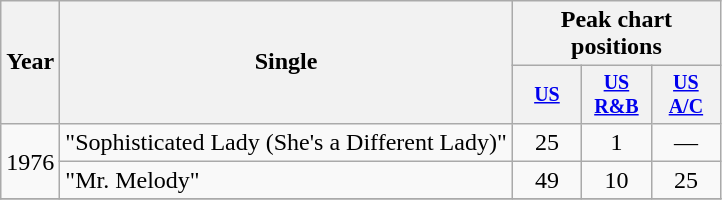<table class="wikitable" style="text-align:center;">
<tr>
<th rowspan="2">Year</th>
<th rowspan="2">Single</th>
<th colspan="3">Peak chart positions</th>
</tr>
<tr style="font-size:smaller;">
<th width="40"><a href='#'>US</a><br></th>
<th width="40"><a href='#'>US<br>R&B</a><br></th>
<th width="40"><a href='#'>US<br>A/C</a><br></th>
</tr>
<tr>
<td rowspan="2">1976</td>
<td align="left">"Sophisticated Lady (She's a Different Lady)"</td>
<td>25</td>
<td>1</td>
<td>—</td>
</tr>
<tr>
<td align="left">"Mr. Melody"</td>
<td>49</td>
<td>10</td>
<td>25</td>
</tr>
<tr>
</tr>
</table>
